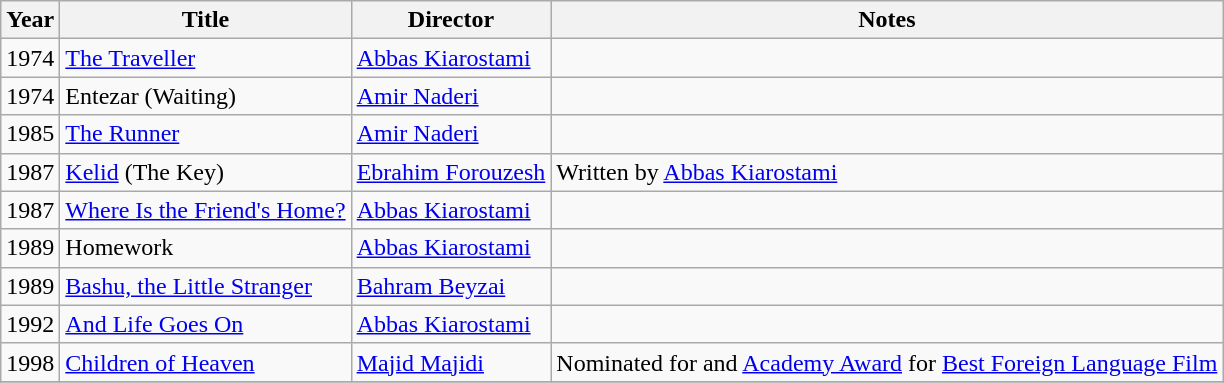<table class="wikitable sortable">
<tr>
<th>Year</th>
<th>Title</th>
<th>Director</th>
<th class="unsortable">Notes</th>
</tr>
<tr>
<td>1974</td>
<td><a href='#'>The Traveller</a></td>
<td><a href='#'>Abbas Kiarostami</a></td>
<td></td>
</tr>
<tr>
<td>1974</td>
<td>Entezar (Waiting)</td>
<td><a href='#'>Amir Naderi</a></td>
<td></td>
</tr>
<tr>
<td>1985</td>
<td><a href='#'>The Runner</a></td>
<td><a href='#'>Amir Naderi</a></td>
<td></td>
</tr>
<tr>
<td>1987</td>
<td><a href='#'>Kelid</a> (The Key)</td>
<td><a href='#'>Ebrahim Forouzesh</a></td>
<td>Written by <a href='#'>Abbas Kiarostami</a></td>
</tr>
<tr>
<td>1987</td>
<td><a href='#'>Where Is the Friend's Home?</a></td>
<td><a href='#'>Abbas Kiarostami</a></td>
<td></td>
</tr>
<tr>
<td>1989</td>
<td>Homework</td>
<td><a href='#'>Abbas Kiarostami</a></td>
<td></td>
</tr>
<tr>
<td>1989</td>
<td><a href='#'>Bashu, the Little Stranger</a></td>
<td><a href='#'>Bahram Beyzai</a></td>
<td></td>
</tr>
<tr>
<td>1992</td>
<td><a href='#'>And Life Goes On</a></td>
<td><a href='#'>Abbas Kiarostami</a></td>
<td></td>
</tr>
<tr>
<td>1998</td>
<td><a href='#'>Children of Heaven</a></td>
<td><a href='#'>Majid Majidi</a></td>
<td>Nominated for and <a href='#'>Academy Award</a> for <a href='#'>Best Foreign Language Film</a></td>
</tr>
<tr>
</tr>
</table>
